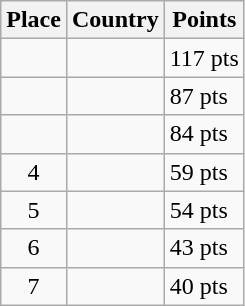<table class=wikitable>
<tr>
<th>Place</th>
<th>Country</th>
<th>Points</th>
</tr>
<tr>
<td align=center></td>
<td></td>
<td>117 pts</td>
</tr>
<tr>
<td align=center></td>
<td></td>
<td>87 pts</td>
</tr>
<tr>
<td align=center></td>
<td></td>
<td>84 pts</td>
</tr>
<tr>
<td align=center>4</td>
<td></td>
<td>59 pts</td>
</tr>
<tr>
<td align=center>5</td>
<td></td>
<td>54 pts</td>
</tr>
<tr>
<td align=center>6</td>
<td></td>
<td>43 pts</td>
</tr>
<tr>
<td align=center>7</td>
<td></td>
<td>40 pts</td>
</tr>
</table>
